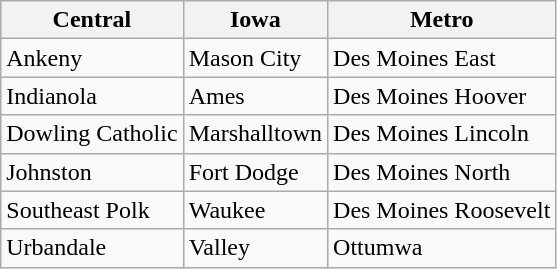<table class="wikitable" border="1">
<tr>
<th>Central</th>
<th>Iowa</th>
<th>Metro</th>
</tr>
<tr>
<td>Ankeny</td>
<td>Mason City</td>
<td>Des Moines East</td>
</tr>
<tr>
<td>Indianola</td>
<td>Ames</td>
<td>Des Moines Hoover</td>
</tr>
<tr>
<td>Dowling Catholic</td>
<td>Marshalltown</td>
<td>Des Moines Lincoln</td>
</tr>
<tr>
<td>Johnston</td>
<td>Fort Dodge</td>
<td>Des Moines North</td>
</tr>
<tr>
<td>Southeast Polk</td>
<td>Waukee</td>
<td>Des Moines Roosevelt</td>
</tr>
<tr>
<td>Urbandale</td>
<td>Valley</td>
<td>Ottumwa</td>
</tr>
</table>
